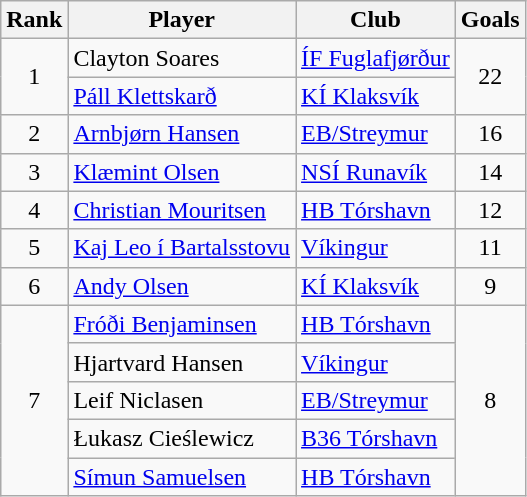<table class="wikitable">
<tr>
<th>Rank</th>
<th>Player</th>
<th>Club</th>
<th>Goals</th>
</tr>
<tr>
<td align="center" rowspan="2">1</td>
<td> Clayton Soares</td>
<td><a href='#'>ÍF Fuglafjørður</a></td>
<td align="center" rowspan="2">22</td>
</tr>
<tr>
<td> <a href='#'>Páll Klettskarð</a></td>
<td><a href='#'>KÍ Klaksvík</a></td>
</tr>
<tr>
<td align="center" rowspan="1">2</td>
<td> <a href='#'>Arnbjørn Hansen</a></td>
<td><a href='#'>EB/Streymur</a></td>
<td align="center" rowspan="1">16</td>
</tr>
<tr>
<td align="center" rowspan="1">3</td>
<td> <a href='#'>Klæmint Olsen</a></td>
<td><a href='#'>NSÍ Runavík</a></td>
<td align="center" rowspan="1">14</td>
</tr>
<tr>
<td align="center" rowspan="1">4</td>
<td> <a href='#'>Christian Mouritsen</a></td>
<td><a href='#'>HB Tórshavn</a></td>
<td align="center" rowspan="1">12</td>
</tr>
<tr>
<td align="center" rowspan="1">5</td>
<td> <a href='#'>Kaj Leo í Bartalsstovu</a></td>
<td><a href='#'>Víkingur</a></td>
<td align="center" rowspan="1">11</td>
</tr>
<tr>
<td align="center" rowspan="1">6</td>
<td> <a href='#'>Andy Olsen</a></td>
<td><a href='#'>KÍ Klaksvík</a></td>
<td align="center" rowspan="1">9</td>
</tr>
<tr>
<td align="center" rowspan="5">7</td>
<td> <a href='#'>Fróði Benjaminsen</a></td>
<td><a href='#'>HB Tórshavn</a></td>
<td align="center" rowspan="5">8</td>
</tr>
<tr>
<td> Hjartvard Hansen</td>
<td><a href='#'>Víkingur</a></td>
</tr>
<tr>
<td> Leif Niclasen</td>
<td><a href='#'>EB/Streymur</a></td>
</tr>
<tr>
<td> Łukasz Cieślewicz</td>
<td><a href='#'>B36 Tórshavn</a></td>
</tr>
<tr>
<td> <a href='#'>Símun Samuelsen</a></td>
<td><a href='#'>HB Tórshavn</a></td>
</tr>
</table>
